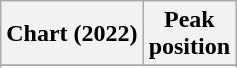<table class="wikitable sortable plainrowheaders" style="text-align:center">
<tr>
<th scope="col">Chart (2022)</th>
<th scope="col">Peak<br>position</th>
</tr>
<tr>
</tr>
<tr>
</tr>
<tr>
</tr>
</table>
